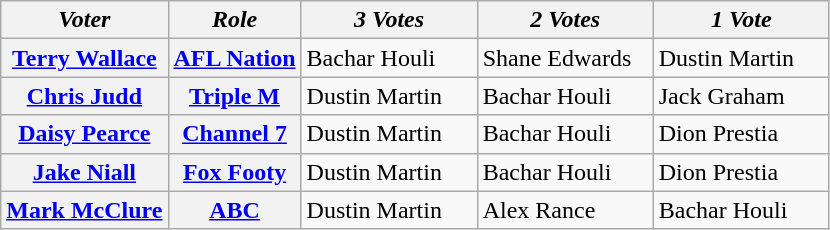<table class="wikitable">
<tr>
<th><em>Voter</em></th>
<th><em>Role</em></th>
<th style="width:110px"><em>3 Votes</em></th>
<th style="width:110px"><em>2 Votes</em></th>
<th style="width:110px"><em>1 Vote</em></th>
</tr>
<tr>
<th><a href='#'>Terry Wallace</a></th>
<th><a href='#'>AFL Nation</a></th>
<td>Bachar Houli</td>
<td>Shane Edwards</td>
<td>Dustin Martin</td>
</tr>
<tr>
<th><a href='#'>Chris Judd</a></th>
<th><a href='#'>Triple M</a></th>
<td>Dustin Martin</td>
<td>Bachar Houli</td>
<td>Jack Graham</td>
</tr>
<tr>
<th><a href='#'>Daisy Pearce</a></th>
<th><a href='#'>Channel 7</a></th>
<td>Dustin Martin</td>
<td>Bachar Houli</td>
<td>Dion Prestia</td>
</tr>
<tr>
<th><a href='#'>Jake Niall</a></th>
<th><a href='#'>Fox Footy</a></th>
<td>Dustin Martin</td>
<td>Bachar Houli</td>
<td>Dion Prestia</td>
</tr>
<tr>
<th><a href='#'>Mark McClure</a></th>
<th><a href='#'>ABC</a></th>
<td>Dustin Martin</td>
<td>Alex Rance</td>
<td>Bachar Houli</td>
</tr>
</table>
